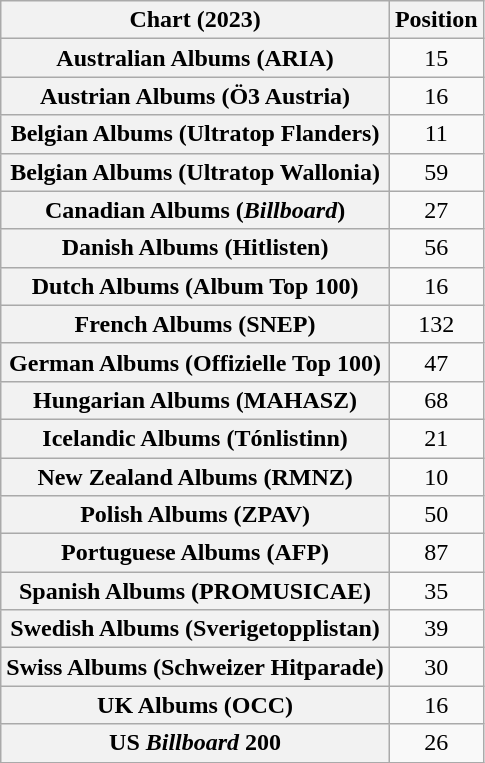<table class="wikitable sortable plainrowheaders" style="text-align:center">
<tr>
<th scope="col">Chart (2023)</th>
<th scope="col">Position</th>
</tr>
<tr>
<th scope="row">Australian Albums (ARIA)</th>
<td>15</td>
</tr>
<tr>
<th scope="row">Austrian Albums (Ö3 Austria)</th>
<td>16</td>
</tr>
<tr>
<th scope="row">Belgian Albums (Ultratop Flanders)</th>
<td>11</td>
</tr>
<tr>
<th scope="row">Belgian Albums (Ultratop Wallonia)</th>
<td>59</td>
</tr>
<tr>
<th scope="row">Canadian Albums (<em>Billboard</em>)</th>
<td>27</td>
</tr>
<tr>
<th scope="row">Danish Albums (Hitlisten)</th>
<td>56</td>
</tr>
<tr>
<th scope="row">Dutch Albums (Album Top 100)</th>
<td>16</td>
</tr>
<tr>
<th scope="row">French Albums (SNEP)</th>
<td>132</td>
</tr>
<tr>
<th scope="row">German Albums (Offizielle Top 100)</th>
<td>47</td>
</tr>
<tr>
<th scope="row">Hungarian Albums (MAHASZ)</th>
<td>68</td>
</tr>
<tr>
<th scope="row">Icelandic Albums (Tónlistinn)</th>
<td>21</td>
</tr>
<tr>
<th scope="row">New Zealand Albums (RMNZ)</th>
<td>10</td>
</tr>
<tr>
<th scope="row">Polish Albums (ZPAV)</th>
<td>50</td>
</tr>
<tr>
<th scope="row">Portuguese Albums (AFP)</th>
<td>87</td>
</tr>
<tr>
<th scope="row">Spanish Albums (PROMUSICAE)</th>
<td>35</td>
</tr>
<tr>
<th scope="row">Swedish Albums (Sverigetopplistan)</th>
<td>39</td>
</tr>
<tr>
<th scope="row">Swiss Albums (Schweizer Hitparade)</th>
<td>30</td>
</tr>
<tr>
<th scope="row">UK Albums (OCC)</th>
<td>16</td>
</tr>
<tr>
<th scope="row">US <em>Billboard</em> 200</th>
<td>26</td>
</tr>
</table>
